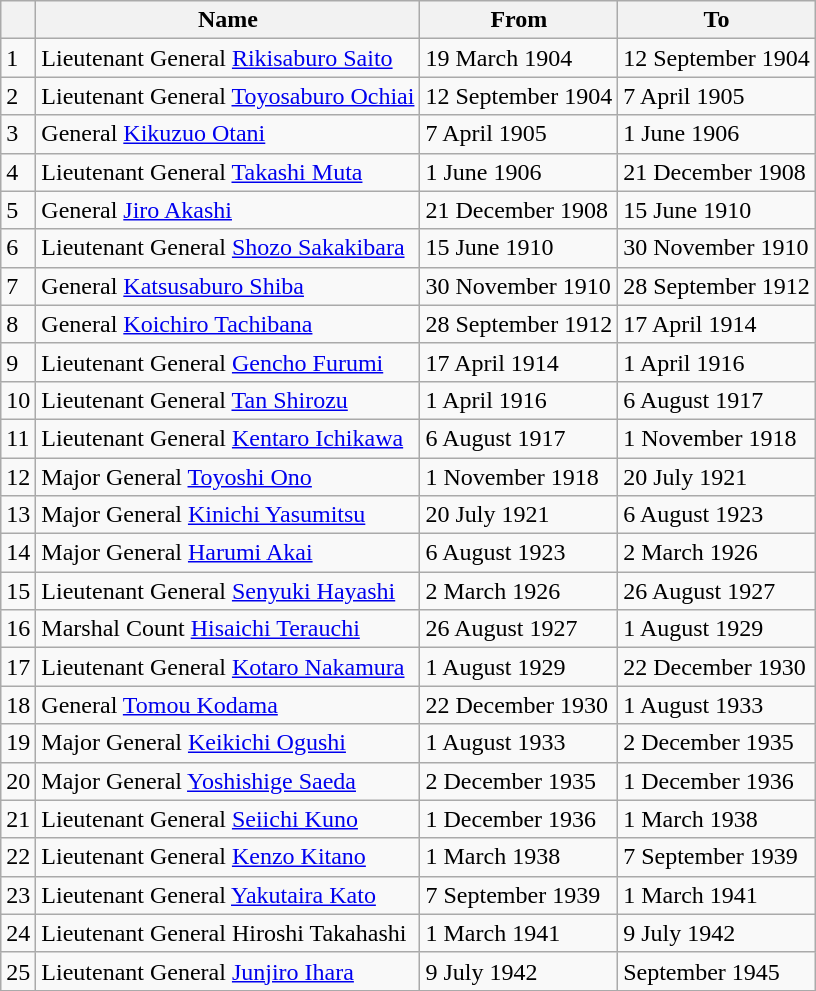<table class=wikitable>
<tr>
<th></th>
<th>Name</th>
<th>From</th>
<th>To</th>
</tr>
<tr>
<td>1</td>
<td>Lieutenant General <a href='#'>Rikisaburo Saito</a></td>
<td>19 March 1904</td>
<td>12 September 1904</td>
</tr>
<tr>
<td>2</td>
<td>Lieutenant General <a href='#'>Toyosaburo Ochiai</a></td>
<td>12 September 1904</td>
<td>7 April 1905</td>
</tr>
<tr>
<td>3</td>
<td>General <a href='#'>Kikuzuo Otani</a></td>
<td>7 April 1905</td>
<td>1 June 1906</td>
</tr>
<tr>
<td>4</td>
<td>Lieutenant General <a href='#'>Takashi Muta</a></td>
<td>1 June 1906</td>
<td>21 December 1908</td>
</tr>
<tr>
<td>5</td>
<td>General <a href='#'>Jiro Akashi</a></td>
<td>21 December 1908</td>
<td>15 June 1910</td>
</tr>
<tr>
<td>6</td>
<td>Lieutenant General <a href='#'>Shozo Sakakibara</a></td>
<td>15 June 1910</td>
<td>30 November 1910</td>
</tr>
<tr>
<td>7</td>
<td>General <a href='#'>Katsusaburo Shiba</a></td>
<td>30 November 1910</td>
<td>28 September 1912</td>
</tr>
<tr>
<td>8</td>
<td>General <a href='#'>Koichiro Tachibana</a></td>
<td>28 September 1912</td>
<td>17 April 1914</td>
</tr>
<tr>
<td>9</td>
<td>Lieutenant General <a href='#'>Gencho Furumi</a></td>
<td>17 April 1914</td>
<td>1 April 1916</td>
</tr>
<tr>
<td>10</td>
<td>Lieutenant General <a href='#'>Tan Shirozu</a></td>
<td>1 April 1916</td>
<td>6 August 1917</td>
</tr>
<tr>
<td>11</td>
<td>Lieutenant General <a href='#'>Kentaro Ichikawa</a></td>
<td>6 August 1917</td>
<td>1 November 1918</td>
</tr>
<tr>
<td>12</td>
<td>Major General <a href='#'>Toyoshi Ono</a></td>
<td>1 November 1918</td>
<td>20 July 1921</td>
</tr>
<tr>
<td>13</td>
<td>Major General <a href='#'>Kinichi Yasumitsu</a></td>
<td>20 July 1921</td>
<td>6 August 1923</td>
</tr>
<tr>
<td>14</td>
<td>Major General <a href='#'>Harumi Akai</a></td>
<td>6 August 1923</td>
<td>2 March 1926</td>
</tr>
<tr>
<td>15</td>
<td>Lieutenant General <a href='#'>Senyuki Hayashi</a></td>
<td>2 March 1926</td>
<td>26 August 1927</td>
</tr>
<tr>
<td>16</td>
<td>Marshal Count <a href='#'>Hisaichi Terauchi</a></td>
<td>26 August 1927</td>
<td>1 August 1929</td>
</tr>
<tr>
<td>17</td>
<td>Lieutenant General <a href='#'>Kotaro Nakamura</a></td>
<td>1 August 1929</td>
<td>22 December 1930</td>
</tr>
<tr>
<td>18</td>
<td>General <a href='#'>Tomou Kodama</a></td>
<td>22 December 1930</td>
<td>1 August 1933</td>
</tr>
<tr>
<td>19</td>
<td>Major General <a href='#'>Keikichi Ogushi</a></td>
<td>1 August 1933</td>
<td>2 December 1935</td>
</tr>
<tr>
<td>20</td>
<td>Major General <a href='#'>Yoshishige Saeda</a></td>
<td>2 December 1935</td>
<td>1 December 1936</td>
</tr>
<tr>
<td>21</td>
<td>Lieutenant General <a href='#'>Seiichi Kuno</a></td>
<td>1 December 1936</td>
<td>1 March 1938</td>
</tr>
<tr>
<td>22</td>
<td>Lieutenant General <a href='#'>Kenzo Kitano</a></td>
<td>1 March 1938</td>
<td>7 September 1939</td>
</tr>
<tr>
<td>23</td>
<td>Lieutenant General <a href='#'>Yakutaira Kato</a></td>
<td>7 September 1939</td>
<td>1 March 1941</td>
</tr>
<tr>
<td>24</td>
<td>Lieutenant General Hiroshi Takahashi</td>
<td>1 March 1941</td>
<td>9 July 1942</td>
</tr>
<tr>
<td>25</td>
<td>Lieutenant General <a href='#'>Junjiro Ihara</a></td>
<td>9 July 1942</td>
<td>September 1945</td>
</tr>
<tr>
</tr>
</table>
